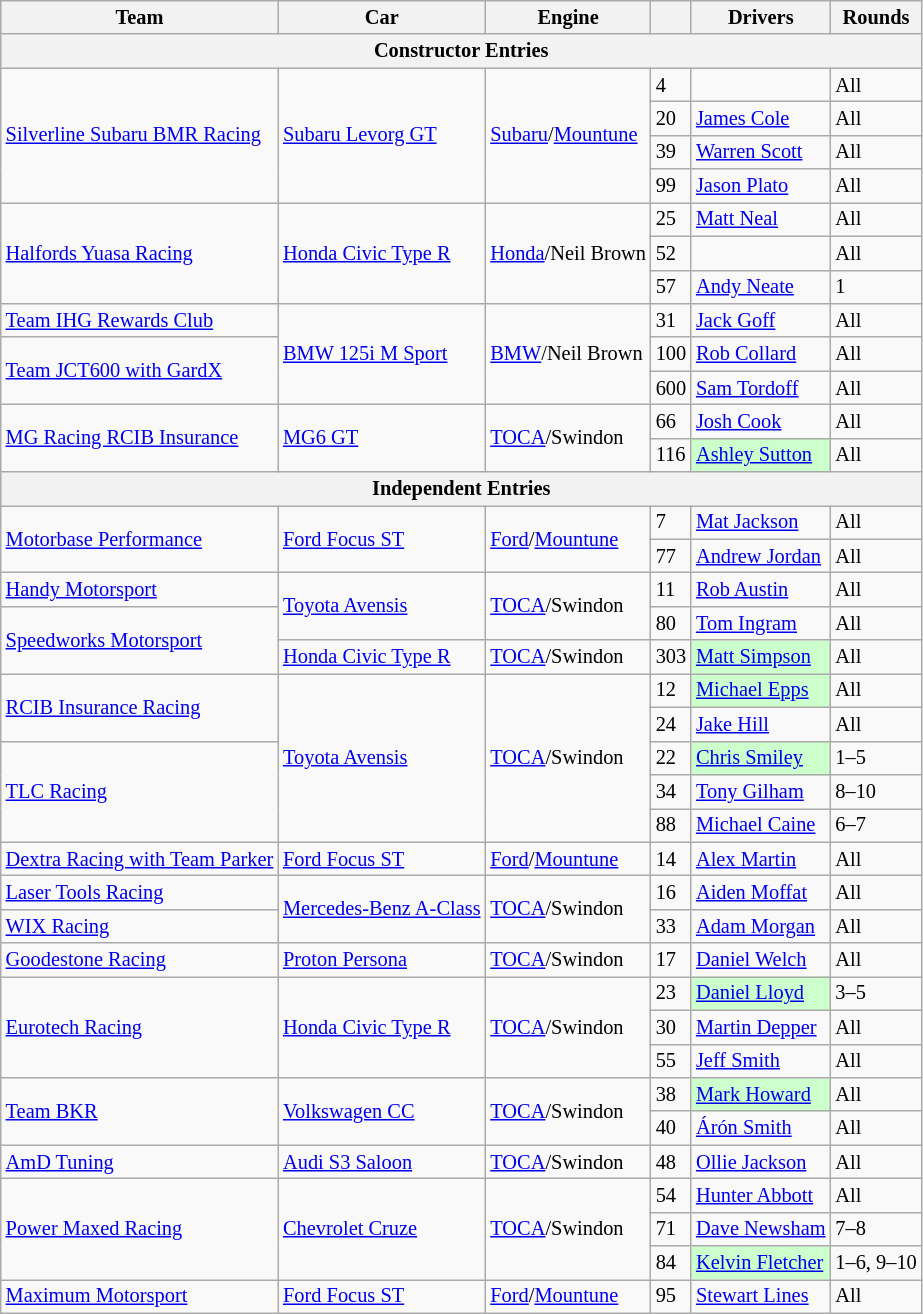<table class="wikitable" style="font-size: 85%">
<tr>
<th>Team</th>
<th>Car</th>
<th>Engine</th>
<th></th>
<th>Drivers</th>
<th>Rounds</th>
</tr>
<tr>
<th colspan=6>Constructor Entries</th>
</tr>
<tr>
<td rowspan=4><a href='#'>Silverline Subaru BMR Racing</a></td>
<td rowspan=4><a href='#'>Subaru Levorg GT</a></td>
<td rowspan=4><a href='#'>Subaru</a>/<a href='#'>Mountune</a></td>
<td>4</td>
<td></td>
<td>All</td>
</tr>
<tr>
<td>20</td>
<td> <a href='#'>James Cole</a></td>
<td>All</td>
</tr>
<tr>
<td>39</td>
<td> <a href='#'>Warren Scott</a></td>
<td>All</td>
</tr>
<tr>
<td>99</td>
<td> <a href='#'>Jason Plato</a></td>
<td>All</td>
</tr>
<tr>
<td rowspan=3><a href='#'>Halfords Yuasa Racing</a></td>
<td rowspan=3><a href='#'>Honda Civic Type R</a></td>
<td rowspan=3><a href='#'>Honda</a>/Neil Brown</td>
<td>25</td>
<td> <a href='#'>Matt Neal</a></td>
<td>All</td>
</tr>
<tr>
<td>52</td>
<td></td>
<td>All</td>
</tr>
<tr>
<td>57</td>
<td> <a href='#'>Andy Neate</a></td>
<td>1</td>
</tr>
<tr>
<td><a href='#'>Team IHG Rewards Club</a></td>
<td rowspan=3><a href='#'>BMW 125i M Sport</a></td>
<td rowspan=3><a href='#'>BMW</a>/Neil Brown</td>
<td>31</td>
<td> <a href='#'>Jack Goff</a></td>
<td>All</td>
</tr>
<tr>
<td rowspan=2><a href='#'>Team JCT600 with GardX</a></td>
<td>100</td>
<td> <a href='#'>Rob Collard</a></td>
<td>All</td>
</tr>
<tr>
<td>600</td>
<td> <a href='#'>Sam Tordoff</a></td>
<td>All</td>
</tr>
<tr>
<td rowspan=2><a href='#'>MG Racing RCIB Insurance</a></td>
<td rowspan=2><a href='#'>MG6 GT</a></td>
<td rowspan=2><a href='#'>TOCA</a>/Swindon</td>
<td>66</td>
<td> <a href='#'>Josh Cook</a></td>
<td>All</td>
</tr>
<tr>
<td>116</td>
<td style="background:#ccffcc;"> <a href='#'>Ashley Sutton</a></td>
<td>All</td>
</tr>
<tr>
<th colspan=6>Independent Entries</th>
</tr>
<tr>
<td rowspan=2><a href='#'>Motorbase Performance</a></td>
<td rowspan=2><a href='#'>Ford Focus ST</a></td>
<td rowspan=2><a href='#'>Ford</a>/<a href='#'>Mountune</a></td>
<td>7</td>
<td> <a href='#'>Mat Jackson</a></td>
<td>All</td>
</tr>
<tr>
<td>77</td>
<td> <a href='#'>Andrew Jordan</a></td>
<td>All</td>
</tr>
<tr>
<td><a href='#'>Handy Motorsport</a></td>
<td rowspan=2><a href='#'>Toyota Avensis</a></td>
<td rowspan=2><a href='#'>TOCA</a>/Swindon</td>
<td>11</td>
<td> <a href='#'>Rob Austin</a></td>
<td>All</td>
</tr>
<tr>
<td rowspan=2><a href='#'>Speedworks Motorsport</a></td>
<td>80</td>
<td> <a href='#'>Tom Ingram</a></td>
<td>All</td>
</tr>
<tr>
<td><a href='#'>Honda Civic Type R</a></td>
<td><a href='#'>TOCA</a>/Swindon</td>
<td>303</td>
<td style="background:#ccffcc;"> <a href='#'>Matt Simpson</a></td>
<td>All</td>
</tr>
<tr>
<td rowspan=2><a href='#'>RCIB Insurance Racing</a></td>
<td rowspan=5><a href='#'>Toyota Avensis</a></td>
<td rowspan=5><a href='#'>TOCA</a>/Swindon</td>
<td>12</td>
<td style="background:#ccffcc;"> <a href='#'>Michael Epps</a></td>
<td>All</td>
</tr>
<tr>
<td>24</td>
<td> <a href='#'>Jake Hill</a></td>
<td>All</td>
</tr>
<tr>
<td rowspan=3><a href='#'>TLC Racing</a></td>
<td>22</td>
<td style="background:#ccffcc;"> <a href='#'>Chris Smiley</a></td>
<td>1–5</td>
</tr>
<tr>
<td>34</td>
<td> <a href='#'>Tony Gilham</a></td>
<td>8–10</td>
</tr>
<tr>
<td>88</td>
<td> <a href='#'>Michael Caine</a></td>
<td>6–7</td>
</tr>
<tr>
<td><a href='#'>Dextra Racing with Team Parker</a></td>
<td><a href='#'>Ford Focus ST</a></td>
<td><a href='#'>Ford</a>/<a href='#'>Mountune</a></td>
<td>14</td>
<td> <a href='#'>Alex Martin</a></td>
<td>All</td>
</tr>
<tr>
<td><a href='#'>Laser Tools Racing</a></td>
<td rowspan=2><a href='#'>Mercedes-Benz A-Class</a></td>
<td rowspan=2><a href='#'>TOCA</a>/Swindon</td>
<td>16</td>
<td> <a href='#'>Aiden Moffat</a></td>
<td>All</td>
</tr>
<tr>
<td><a href='#'>WIX Racing</a></td>
<td>33</td>
<td> <a href='#'>Adam Morgan</a></td>
<td>All</td>
</tr>
<tr>
<td><a href='#'>Goodestone Racing</a></td>
<td><a href='#'>Proton Persona</a></td>
<td><a href='#'>TOCA</a>/Swindon</td>
<td>17</td>
<td> <a href='#'>Daniel Welch</a></td>
<td>All</td>
</tr>
<tr>
<td rowspan=3><a href='#'>Eurotech Racing</a></td>
<td rowspan=3><a href='#'>Honda Civic Type R</a></td>
<td rowspan=3><a href='#'>TOCA</a>/Swindon</td>
<td>23</td>
<td style="background:#ccffcc;"> <a href='#'>Daniel Lloyd</a></td>
<td>3–5</td>
</tr>
<tr>
<td>30</td>
<td> <a href='#'>Martin Depper</a></td>
<td>All</td>
</tr>
<tr>
<td>55</td>
<td> <a href='#'>Jeff Smith</a></td>
<td>All</td>
</tr>
<tr>
<td rowspan=2><a href='#'>Team BKR</a></td>
<td rowspan=2><a href='#'>Volkswagen CC</a></td>
<td rowspan=2><a href='#'>TOCA</a>/Swindon</td>
<td>38</td>
<td style="background:#ccffcc;"> <a href='#'>Mark Howard</a></td>
<td>All</td>
</tr>
<tr>
<td>40</td>
<td> <a href='#'>Árón Smith</a></td>
<td>All</td>
</tr>
<tr>
<td><a href='#'>AmD Tuning</a></td>
<td><a href='#'>Audi S3 Saloon</a></td>
<td><a href='#'>TOCA</a>/Swindon</td>
<td>48</td>
<td> <a href='#'>Ollie Jackson</a></td>
<td>All</td>
</tr>
<tr>
<td rowspan=3><a href='#'>Power Maxed Racing</a></td>
<td rowspan=3><a href='#'>Chevrolet Cruze</a></td>
<td rowspan=3><a href='#'>TOCA</a>/Swindon</td>
<td>54</td>
<td> <a href='#'>Hunter Abbott</a></td>
<td>All</td>
</tr>
<tr>
<td>71</td>
<td> <a href='#'>Dave Newsham</a></td>
<td>7–8</td>
</tr>
<tr>
<td>84</td>
<td style="background:#ccffcc;"> <a href='#'>Kelvin Fletcher</a></td>
<td>1–6, 9–10</td>
</tr>
<tr>
<td><a href='#'>Maximum Motorsport</a></td>
<td><a href='#'>Ford Focus ST</a></td>
<td><a href='#'>Ford</a>/<a href='#'>Mountune</a></td>
<td>95</td>
<td> <a href='#'>Stewart Lines</a></td>
<td>All</td>
</tr>
</table>
